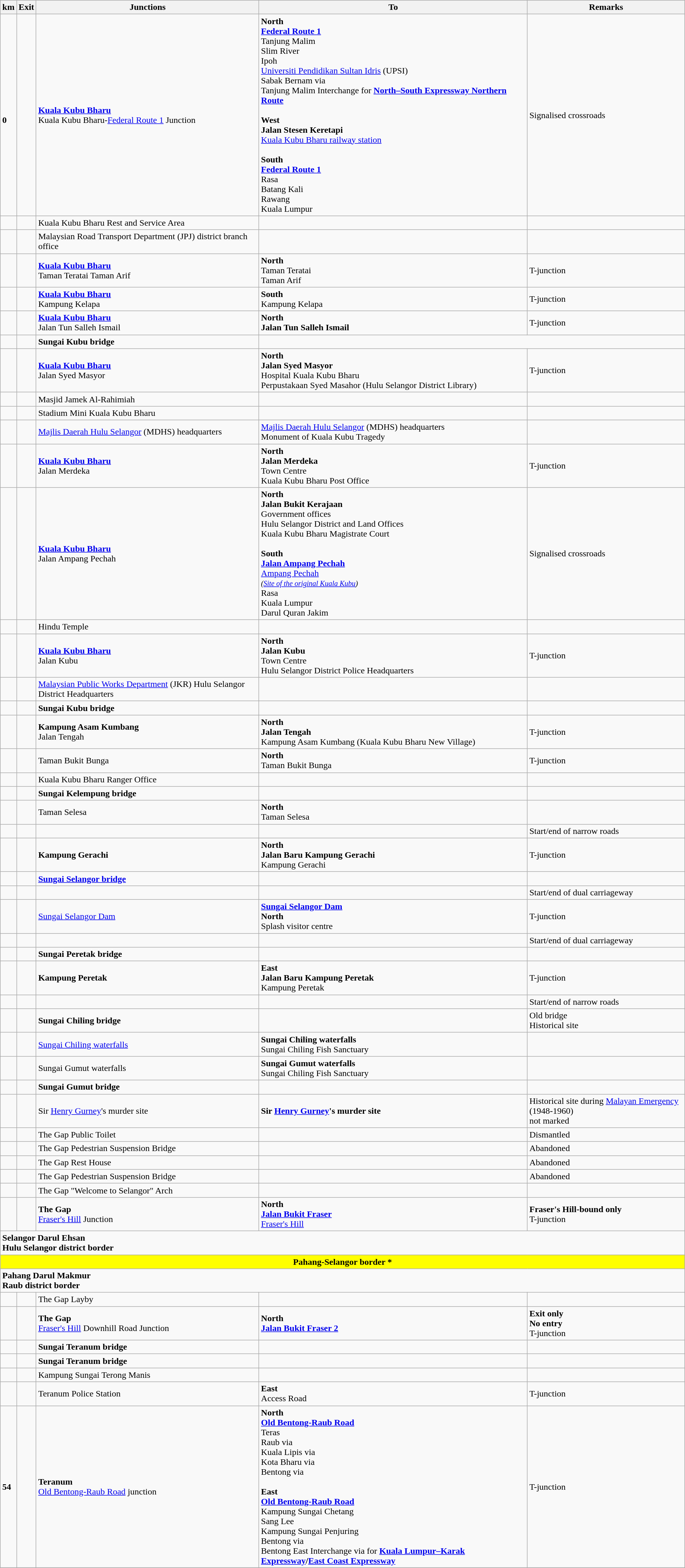<table class="wikitable">
<tr>
<th>km</th>
<th>Exit</th>
<th>Junctions</th>
<th>To</th>
<th>Remarks</th>
</tr>
<tr>
<td><br><strong>0</strong></td>
<td></td>
<td><strong><a href='#'>Kuala Kubu Bharu</a></strong><br>Kuala Kubu Bharu-<a href='#'>Federal Route 1</a> Junction</td>
<td><strong>North</strong><br> <strong><a href='#'>Federal Route 1</a></strong><br>Tanjung Malim<br>Slim River<br>Ipoh<br><a href='#'>Universiti Pendidikan Sultan Idris</a> (UPSI) <br>Sabak Bernam via <br>Tanjung Malim Interchange for   <strong><a href='#'>North–South Expressway Northern Route</a></strong><br><br><strong>West</strong><br><strong>Jalan Stesen Keretapi</strong><br><a href='#'>Kuala Kubu Bharu railway station</a> <br><br><strong>South</strong><br> <strong><a href='#'>Federal Route 1</a></strong><br>Rasa<br>Batang Kali<br>Rawang<br>Kuala Lumpur</td>
<td>Signalised crossroads</td>
</tr>
<tr>
<td></td>
<td></td>
<td> Kuala Kubu Bharu Rest and Service Area</td>
<td>    </td>
<td></td>
</tr>
<tr>
<td></td>
<td></td>
<td>Malaysian Road Transport Department (JPJ) district branch office</td>
<td></td>
<td></td>
</tr>
<tr>
<td></td>
<td></td>
<td><strong><a href='#'>Kuala Kubu Bharu</a></strong><br>Taman Teratai Taman Arif</td>
<td><strong>North</strong><br>Taman Teratai<br>Taman Arif</td>
<td>T-junction</td>
</tr>
<tr>
<td></td>
<td></td>
<td><strong><a href='#'>Kuala Kubu Bharu</a></strong><br>Kampung Kelapa</td>
<td><strong>South</strong><br>Kampung Kelapa</td>
<td>T-junction</td>
</tr>
<tr>
<td></td>
<td></td>
<td><strong><a href='#'>Kuala Kubu Bharu</a></strong><br>Jalan Tun Salleh Ismail</td>
<td><strong>North</strong><br><strong>Jalan Tun Salleh Ismail</strong></td>
<td>T-junction</td>
</tr>
<tr>
<td></td>
<td></td>
<td><strong>Sungai Kubu bridge</strong></td>
</tr>
<tr>
<td></td>
<td></td>
<td><strong><a href='#'>Kuala Kubu Bharu</a></strong><br>Jalan Syed Masyor</td>
<td><strong>North</strong><br><strong>Jalan Syed Masyor</strong><br>Hospital Kuala Kubu Bharu <br>Perpustakaan Syed Masahor (Hulu Selangor District Library)</td>
<td>T-junction</td>
</tr>
<tr>
<td></td>
<td></td>
<td>Masjid Jamek Al-Rahimiah</td>
<td></td>
<td></td>
</tr>
<tr>
<td></td>
<td></td>
<td>Stadium Mini Kuala Kubu Bharu</td>
<td></td>
<td></td>
</tr>
<tr>
<td></td>
<td></td>
<td><a href='#'>Majlis Daerah Hulu Selangor</a> (MDHS) headquarters</td>
<td><a href='#'>Majlis Daerah Hulu Selangor</a> (MDHS) headquarters<br>Monument of Kuala Kubu Tragedy</td>
<td></td>
</tr>
<tr>
<td></td>
<td></td>
<td><strong><a href='#'>Kuala Kubu Bharu</a></strong><br>Jalan Merdeka</td>
<td><strong>North</strong><br><strong>Jalan Merdeka</strong><br>Town Centre<br>Kuala Kubu Bharu Post Office</td>
<td>T-junction</td>
</tr>
<tr>
<td></td>
<td></td>
<td><strong><a href='#'>Kuala Kubu Bharu</a></strong><br>Jalan Ampang Pechah</td>
<td><strong>North</strong><br><strong>Jalan Bukit Kerajaan</strong><br>Government offices<br>Hulu Selangor District and Land Offices<br>Kuala Kubu Bharu Magistrate Court<br><br><strong>South</strong><br> <strong><a href='#'>Jalan Ampang Pechah</a></strong><br><a href='#'>Ampang Pechah</a><br><small><em>(<a href='#'>Site of the original Kuala Kubu</a>)</em></small><br>Rasa<br>Kuala Lumpur<br>Darul Quran Jakim </td>
<td>Signalised crossroads</td>
</tr>
<tr>
<td></td>
<td></td>
<td>Hindu Temple</td>
<td></td>
<td></td>
</tr>
<tr>
<td></td>
<td></td>
<td><strong><a href='#'>Kuala Kubu Bharu</a></strong><br>Jalan Kubu</td>
<td><strong>North</strong><br><strong>Jalan Kubu</strong><br>Town Centre<br>Hulu Selangor District Police Headquarters</td>
<td>T-junction</td>
</tr>
<tr>
<td></td>
<td></td>
<td><a href='#'>Malaysian Public Works Department</a> (JKR) Hulu Selangor District Headquarters</td>
<td></td>
<td></td>
</tr>
<tr>
<td></td>
<td></td>
<td><strong>Sungai Kubu bridge</strong></td>
<td></td>
<td></td>
</tr>
<tr>
<td></td>
<td></td>
<td><strong>Kampung Asam Kumbang</strong><br>Jalan Tengah</td>
<td><strong>North<br>Jalan Tengah</strong><br>Kampung Asam Kumbang (Kuala Kubu Bharu New Village)</td>
<td>T-junction</td>
</tr>
<tr>
<td></td>
<td></td>
<td>Taman Bukit Bunga</td>
<td><strong>North</strong><br>Taman Bukit Bunga</td>
<td>T-junction</td>
</tr>
<tr>
<td></td>
<td></td>
<td>Kuala Kubu Bharu Ranger Office</td>
<td></td>
<td></td>
</tr>
<tr>
<td></td>
<td></td>
<td><strong>Sungai Kelempung bridge</strong></td>
<td></td>
<td></td>
</tr>
<tr>
<td></td>
<td></td>
<td>Taman Selesa</td>
<td><strong>North</strong><br>Taman Selesa</td>
<td></td>
</tr>
<tr>
<td></td>
<td></td>
<td></td>
<td></td>
<td>Start/end of narrow roads</td>
</tr>
<tr>
<td></td>
<td></td>
<td><strong>Kampung Gerachi</strong></td>
<td><strong>North</strong><br><strong>Jalan Baru Kampung Gerachi</strong><br>Kampung Gerachi</td>
<td>T-junction</td>
</tr>
<tr>
<td></td>
<td></td>
<td><strong><a href='#'>Sungai Selangor bridge</a></strong></td>
<td></td>
<td></td>
</tr>
<tr>
<td></td>
<td></td>
<td></td>
<td></td>
<td>Start/end of dual carriageway</td>
</tr>
<tr>
<td></td>
<td></td>
<td><a href='#'>Sungai Selangor Dam</a></td>
<td><strong><a href='#'>Sungai Selangor Dam</a></strong><br><strong>North</strong><br>Splash visitor centre<br>  </td>
<td>T-junction</td>
</tr>
<tr>
<td></td>
<td></td>
<td></td>
<td></td>
<td>Start/end of dual carriageway</td>
</tr>
<tr>
<td></td>
<td></td>
<td><strong>Sungai Peretak bridge</strong></td>
<td></td>
<td></td>
</tr>
<tr>
<td></td>
<td></td>
<td><strong>Kampung Peretak</strong></td>
<td><strong>East</strong><br><strong>Jalan Baru Kampung Peretak</strong><br>Kampung Peretak</td>
<td>T-junction</td>
</tr>
<tr>
<td></td>
<td></td>
<td></td>
<td></td>
<td>Start/end of narrow roads</td>
</tr>
<tr>
<td></td>
<td></td>
<td><strong>Sungai Chiling bridge</strong></td>
<td></td>
<td>Old bridge<br>Historical site</td>
</tr>
<tr>
<td></td>
<td></td>
<td><a href='#'>Sungai Chiling waterfalls</a> </td>
<td><strong>Sungai Chiling waterfalls </strong> <br>Sungai Chiling Fish Sanctuary<br>    </td>
<td></td>
</tr>
<tr>
<td></td>
<td></td>
<td>Sungai Gumut waterfalls </td>
<td><strong>Sungai Gumut waterfalls</strong> <br>Sungai Chiling Fish Sanctuary<br>    </td>
<td></td>
</tr>
<tr>
<td></td>
<td></td>
<td><strong>Sungai Gumut bridge</strong></td>
<td></td>
<td></td>
</tr>
<tr>
<td></td>
<td></td>
<td>Sir <a href='#'>Henry Gurney</a>'s murder site</td>
<td><strong>Sir <a href='#'>Henry Gurney</a>'s murder site</strong><br> </td>
<td>Historical site during <a href='#'>Malayan Emergency</a> (1948-1960)<br>not marked</td>
</tr>
<tr>
<td></td>
<td></td>
<td>The Gap Public Toilet</td>
<td> </td>
<td>Dismantled</td>
</tr>
<tr>
<td></td>
<td></td>
<td>The Gap Pedestrian Suspension Bridge</td>
<td></td>
<td>Abandoned</td>
</tr>
<tr>
<td></td>
<td></td>
<td>The Gap Rest House</td>
<td></td>
<td>Abandoned</td>
</tr>
<tr>
<td></td>
<td></td>
<td>The Gap Pedestrian Suspension Bridge</td>
<td></td>
<td>Abandoned</td>
</tr>
<tr>
<td></td>
<td></td>
<td>The Gap "Welcome to Selangor" Arch</td>
<td></td>
<td></td>
</tr>
<tr>
<td></td>
<td></td>
<td><strong>The Gap</strong><br><a href='#'>Fraser's Hill</a> Junction</td>
<td><strong>North</strong><br> <strong><a href='#'>Jalan Bukit Fraser</a></strong><br><a href='#'>Fraser's Hill</a></td>
<td><strong>Fraser's Hill-bound only</strong><br>T-junction</td>
</tr>
<tr>
<td style="width:600px" colspan="6" style="text-align:center; background:blue;"><strong><span>Selangor Darul Ehsan<br>Hulu Selangor district border</span></strong></td>
</tr>
<tr>
<td colspan="6"  style="width:600px; text-align:center; background:yellow;"><strong><span>Pahang-Selangor border *</span></strong></td>
</tr>
<tr>
<td style="width:600px" colspan="6" style="text-align:center; background:blue;"><strong><span>Pahang Darul Makmur<br>Raub district border</span></strong></td>
</tr>
<tr>
<td></td>
<td></td>
<td>The Gap Layby</td>
<td>    </td>
<td></td>
</tr>
<tr>
<td></td>
<td></td>
<td><strong>The Gap</strong><br><a href='#'>Fraser's Hill</a> Downhill Road Junction</td>
<td><strong>North</strong><br> <strong><a href='#'>Jalan Bukit Fraser 2</a></strong></td>
<td><strong>Exit only</strong><br><strong>No entry</strong><br>T-junction</td>
</tr>
<tr>
<td></td>
<td></td>
<td><strong>Sungai Teranum bridge</strong></td>
<td></td>
<td></td>
</tr>
<tr>
<td></td>
<td></td>
<td><strong>Sungai Teranum bridge</strong></td>
<td></td>
<td></td>
</tr>
<tr>
<td></td>
<td></td>
<td>Kampung Sungai Terong Manis</td>
<td></td>
<td></td>
</tr>
<tr>
<td></td>
<td></td>
<td>Teranum Police Station</td>
<td><strong>East</strong><br>Access Road</td>
<td>T-junction</td>
</tr>
<tr>
<td> <strong>54</strong></td>
<td></td>
<td><strong>Teranum</strong><br><a href='#'>Old Bentong-Raub Road</a> junction</td>
<td><strong>North</strong><br> <strong><a href='#'>Old Bentong-Raub Road</a></strong><br>Teras<br>Raub via <br>Kuala Lipis via <br>Kota Bharu via <br>Bentong via <br><br><strong>East</strong><br> <strong><a href='#'>Old Bentong-Raub Road</a></strong> <br>Kampung Sungai Chetang<br>Sang Lee<br>Kampung Sungai Penjuring<br>Bentong via <br>Bentong East Interchange via  for    <strong><a href='#'>Kuala Lumpur–Karak Expressway</a>/<a href='#'>East Coast Expressway</a></strong></td>
<td>T-junction</td>
</tr>
<tr>
</tr>
</table>
